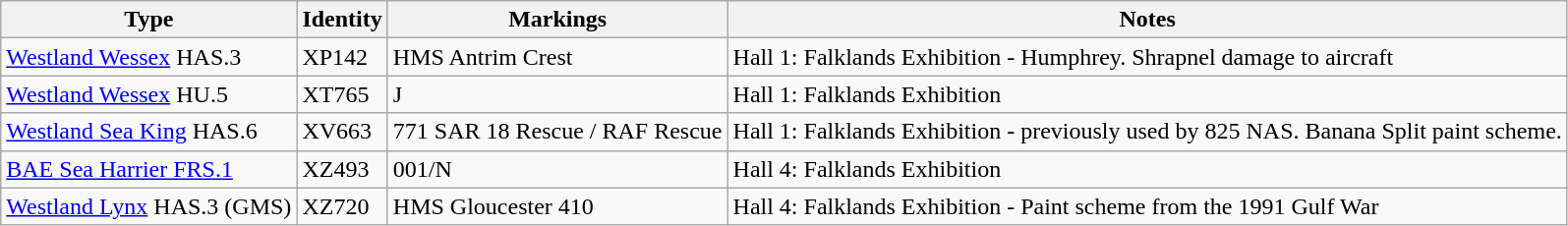<table class="wikitable sortable">
<tr>
<th>Type</th>
<th>Identity</th>
<th>Markings</th>
<th>Notes</th>
</tr>
<tr>
<td><a href='#'>Westland Wessex</a> HAS.3</td>
<td>XP142</td>
<td>HMS Antrim Crest</td>
<td>Hall 1: Falklands Exhibition - Humphrey. Shrapnel damage to aircraft</td>
</tr>
<tr>
<td><a href='#'>Westland Wessex</a> HU.5</td>
<td>XT765</td>
<td>J</td>
<td>Hall 1: Falklands Exhibition</td>
</tr>
<tr>
<td><a href='#'>Westland Sea King</a> HAS.6</td>
<td>XV663</td>
<td>771 SAR 18 Rescue / RAF Rescue</td>
<td>Hall 1: Falklands Exhibition - previously used by 825 NAS. Banana Split paint scheme.</td>
</tr>
<tr>
<td><a href='#'>BAE Sea Harrier FRS.1</a></td>
<td>XZ493</td>
<td>001/N</td>
<td>Hall 4: Falklands Exhibition</td>
</tr>
<tr>
<td><a href='#'>Westland Lynx</a> HAS.3 (GMS)</td>
<td>XZ720</td>
<td>HMS Gloucester 410</td>
<td>Hall 4: Falklands Exhibition - Paint scheme from the 1991 Gulf War</td>
</tr>
</table>
